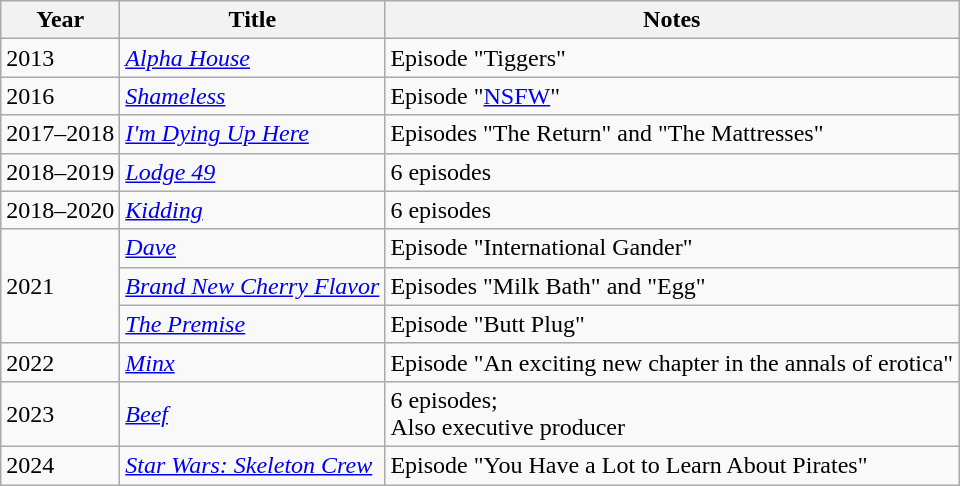<table class="wikitable">
<tr>
<th>Year</th>
<th>Title</th>
<th>Notes</th>
</tr>
<tr>
<td>2013</td>
<td><em><a href='#'>Alpha House</a></em></td>
<td>Episode "Tiggers"</td>
</tr>
<tr>
<td>2016</td>
<td><em><a href='#'>Shameless</a></em></td>
<td>Episode "<a href='#'>NSFW</a>"</td>
</tr>
<tr>
<td>2017–2018</td>
<td><em><a href='#'>I'm Dying Up Here</a></em></td>
<td>Episodes "The Return" and "The Mattresses"</td>
</tr>
<tr>
<td>2018–2019</td>
<td><em><a href='#'>Lodge 49</a></em></td>
<td>6 episodes</td>
</tr>
<tr>
<td>2018–2020</td>
<td><em><a href='#'>Kidding</a></em></td>
<td>6 episodes</td>
</tr>
<tr>
<td rowspan=3>2021</td>
<td><em><a href='#'>Dave</a></em></td>
<td>Episode "International Gander"</td>
</tr>
<tr>
<td><em><a href='#'>Brand New Cherry Flavor</a></em></td>
<td>Episodes "Milk Bath" and "Egg"</td>
</tr>
<tr>
<td><em><a href='#'>The Premise</a></em></td>
<td>Episode "Butt Plug"</td>
</tr>
<tr>
<td>2022</td>
<td><em><a href='#'>Minx</a></em></td>
<td>Episode "An exciting new chapter in the annals of erotica"</td>
</tr>
<tr>
<td>2023</td>
<td><em><a href='#'>Beef</a></em></td>
<td>6 episodes;<br>Also executive producer</td>
</tr>
<tr>
<td>2024</td>
<td><em><a href='#'>Star Wars: Skeleton Crew</a></em></td>
<td>Episode "You Have a Lot to Learn About Pirates"</td>
</tr>
</table>
